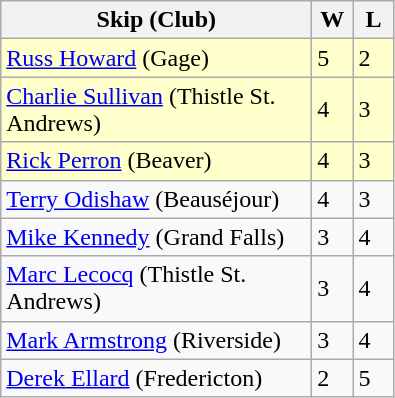<table class="wikitable">
<tr>
<th bgcolor="#efefef" width="200">Skip (Club)</th>
<th bgcolor="#efefef" width="20">W</th>
<th bgcolor="#efefef" width="20">L</th>
</tr>
<tr bgcolor="#ffffcc">
<td><a href='#'>Russ Howard</a> (Gage)</td>
<td>5</td>
<td>2</td>
</tr>
<tr bgcolor="#ffffcc">
<td><a href='#'>Charlie Sullivan</a> (Thistle St. Andrews)</td>
<td>4</td>
<td>3</td>
</tr>
<tr bgcolor="#ffffcc">
<td><a href='#'>Rick Perron</a> (Beaver)</td>
<td>4</td>
<td>3</td>
</tr>
<tr>
<td><a href='#'>Terry Odishaw</a> (Beauséjour)</td>
<td>4</td>
<td>3</td>
</tr>
<tr>
<td><a href='#'>Mike Kennedy</a> (Grand Falls)</td>
<td>3</td>
<td>4</td>
</tr>
<tr>
<td><a href='#'>Marc Lecocq</a> (Thistle St. Andrews)</td>
<td>3</td>
<td>4</td>
</tr>
<tr>
<td><a href='#'>Mark Armstrong</a> (Riverside)</td>
<td>3</td>
<td>4</td>
</tr>
<tr>
<td><a href='#'>Derek Ellard</a> (Fredericton)</td>
<td>2</td>
<td>5</td>
</tr>
</table>
